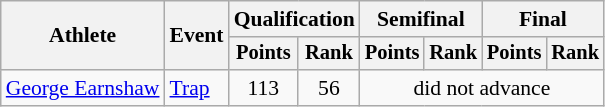<table class="wikitable" style="font-size:90%">
<tr>
<th rowspan="2">Athlete</th>
<th rowspan="2">Event</th>
<th colspan=2>Qualification</th>
<th colspan=2>Semifinal</th>
<th colspan=2>Final</th>
</tr>
<tr style="font-size:95%">
<th>Points</th>
<th>Rank</th>
<th>Points</th>
<th>Rank</th>
<th>Points</th>
<th>Rank</th>
</tr>
<tr align=center>
<td align=left><a href='#'>George Earnshaw</a></td>
<td align=left><a href='#'>Trap</a></td>
<td>113</td>
<td>56</td>
<td colspan=4>did not advance</td>
</tr>
</table>
